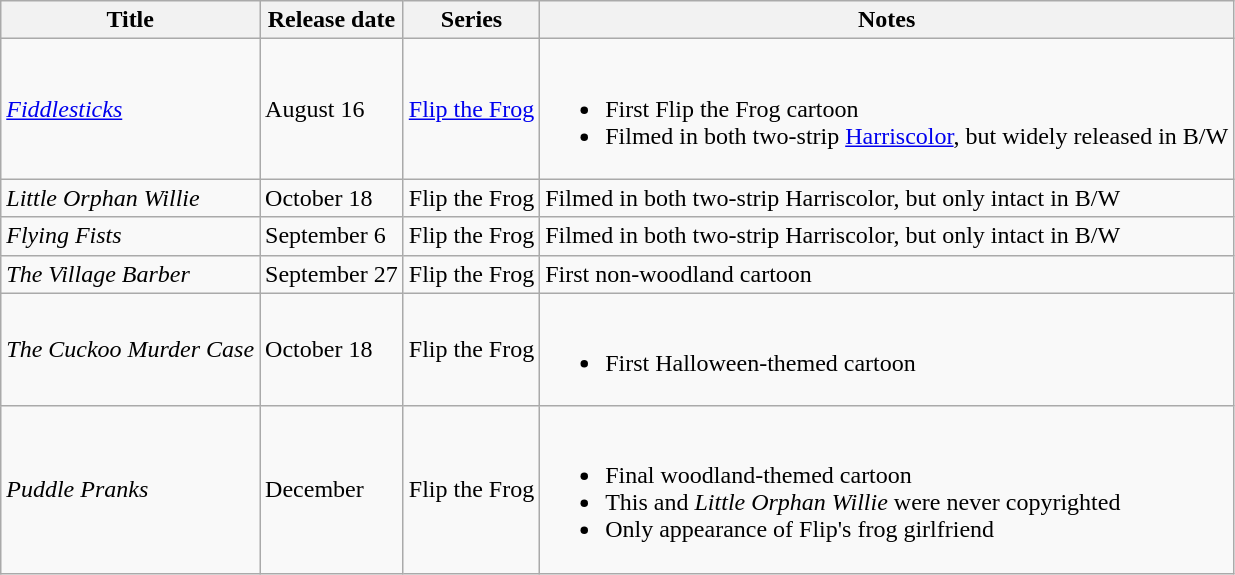<table class="wikitable">
<tr>
<th>Title</th>
<th>Release date</th>
<th>Series</th>
<th>Notes</th>
</tr>
<tr>
<td><em><a href='#'>Fiddlesticks</a></em></td>
<td>August 16</td>
<td><a href='#'>Flip the Frog</a></td>
<td><br><ul><li>First Flip the Frog cartoon</li><li>Filmed in both two-strip <a href='#'>Harriscolor</a>, but widely released in B/W</li></ul></td>
</tr>
<tr>
<td><em>Little Orphan Willie</em></td>
<td>October 18</td>
<td>Flip the Frog</td>
<td>Filmed in both two-strip Harriscolor, but only intact in B/W</td>
</tr>
<tr>
<td><em>Flying Fists</em></td>
<td>September 6</td>
<td>Flip the Frog</td>
<td>Filmed in both two-strip Harriscolor, but only intact in B/W</td>
</tr>
<tr>
<td><em>The Village Barber</em></td>
<td>September 27</td>
<td>Flip the Frog</td>
<td>First non-woodland cartoon</td>
</tr>
<tr>
<td><em>The Cuckoo Murder Case</em></td>
<td>October 18</td>
<td>Flip the Frog</td>
<td><br><ul><li>First Halloween-themed cartoon</li></ul></td>
</tr>
<tr>
<td><em>Puddle Pranks</em></td>
<td>December</td>
<td>Flip the Frog</td>
<td><br><ul><li>Final woodland-themed cartoon</li><li>This and <em>Little Orphan Willie</em> were never copyrighted</li><li>Only appearance of Flip's frog girlfriend</li></ul></td>
</tr>
</table>
